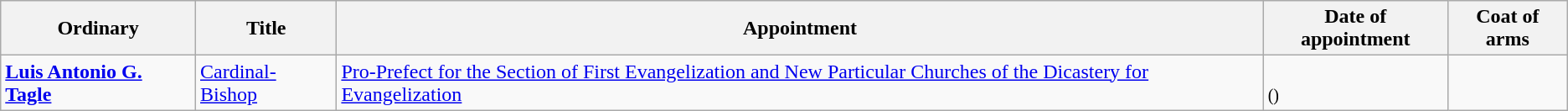<table class="wikitable sortable">
<tr>
<th>Ordinary</th>
<th>Title</th>
<th>Appointment</th>
<th>Date of appointment</th>
<th>Coat of arms</th>
</tr>
<tr>
<td><a href='#'><strong>Luis Antonio G. Tagle</strong></a></td>
<td><a href='#'>Cardinal-Bishop</a></td>
<td><a href='#'>Pro-Prefect for the Section of First Evangelization and New Particular Churches of the Dicastery for Evangelization</a></td>
<td><br><small>()</small></td>
<td></td>
</tr>
</table>
